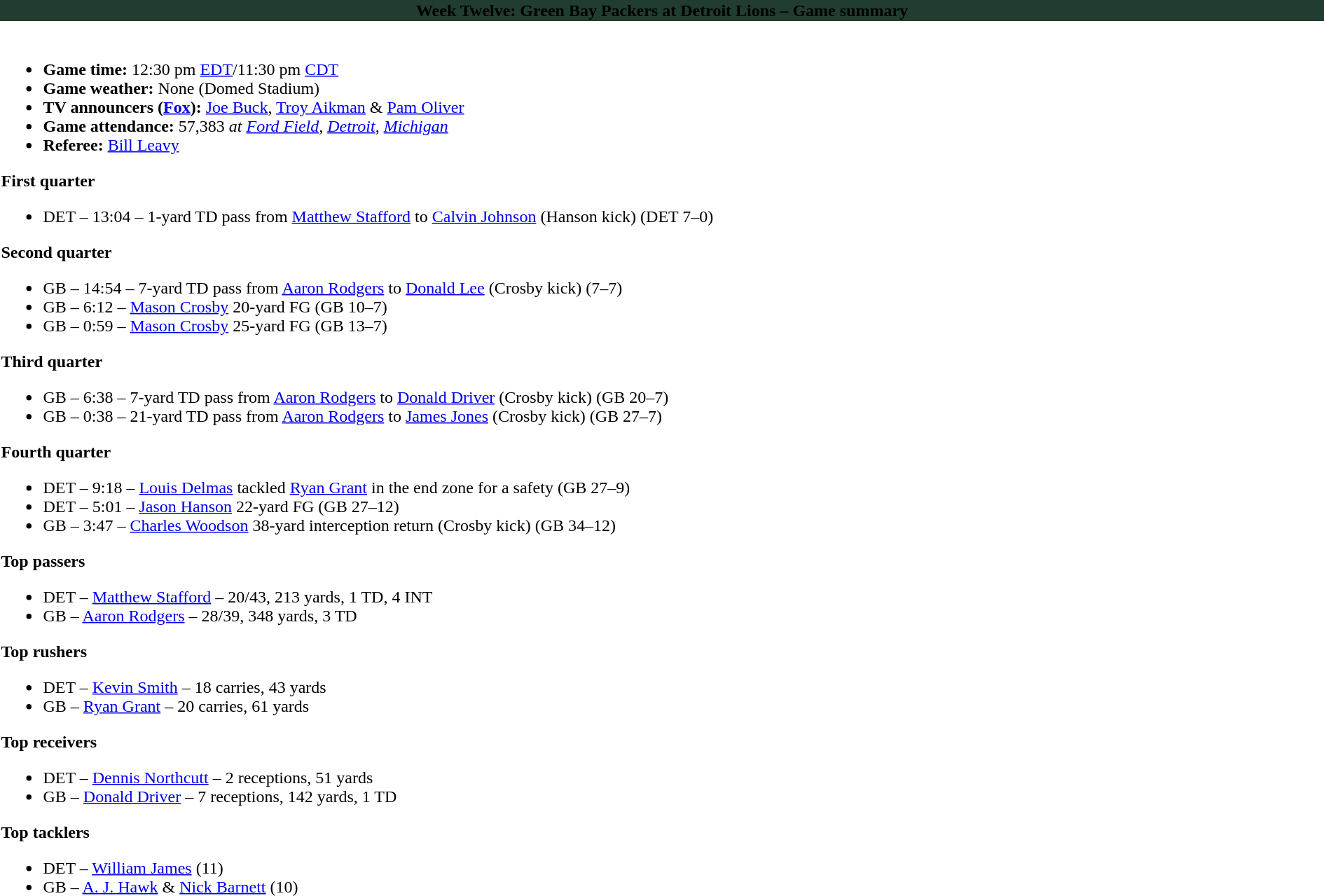<table class="toccolours"  style="width:100%; margin:auto;">
<tr>
<th style="background:#213D30"><span>Week Twelve: Green Bay Packers at Detroit Lions – Game summary</span></th>
</tr>
<tr>
<td><br>
<ul><li><strong>Game time:</strong> 12:30 pm <a href='#'>EDT</a>/11:30 pm <a href='#'>CDT</a></li><li><strong>Game weather:</strong> None (Domed Stadium)</li><li><strong>TV announcers (<a href='#'>Fox</a>):</strong> <a href='#'>Joe Buck</a>, <a href='#'>Troy Aikman</a> & <a href='#'>Pam Oliver</a></li><li><strong>Game attendance:</strong> 57,383 <em>at <a href='#'>Ford Field</a>, <a href='#'>Detroit</a>, <a href='#'>Michigan</a></em></li><li><strong>Referee:</strong> <a href='#'>Bill Leavy</a></li></ul><strong>First quarter</strong><ul><li>DET – 13:04 – 1-yard TD pass from <a href='#'>Matthew Stafford</a> to <a href='#'>Calvin Johnson</a> (Hanson kick) (DET 7–0)</li></ul><strong>Second quarter</strong><ul><li>GB – 14:54 – 7-yard TD pass from <a href='#'>Aaron Rodgers</a> to <a href='#'>Donald Lee</a> (Crosby kick) (7–7)</li><li>GB – 6:12 – <a href='#'>Mason Crosby</a> 20-yard FG (GB 10–7)</li><li>GB – 0:59 – <a href='#'>Mason Crosby</a> 25-yard FG (GB 13–7)</li></ul><strong>Third quarter</strong><ul><li>GB – 6:38 – 7-yard TD pass from <a href='#'>Aaron Rodgers</a> to <a href='#'>Donald Driver</a> (Crosby kick) (GB 20–7)</li><li>GB – 0:38 – 21-yard TD pass from <a href='#'>Aaron Rodgers</a> to <a href='#'>James Jones</a> (Crosby kick) (GB 27–7)</li></ul><strong>Fourth quarter</strong><ul><li>DET – 9:18 – <a href='#'>Louis Delmas</a> tackled <a href='#'>Ryan Grant</a> in the end zone for a safety (GB 27–9)</li><li>DET – 5:01 – <a href='#'>Jason Hanson</a> 22-yard FG (GB 27–12)</li><li>GB – 3:47 – <a href='#'>Charles Woodson</a> 38-yard interception return (Crosby kick) (GB 34–12)</li></ul>

<strong>Top passers</strong><ul><li>DET – <a href='#'>Matthew Stafford</a> – 20/43, 213 yards, 1 TD, 4 INT</li><li>GB – <a href='#'>Aaron Rodgers</a> – 28/39, 348 yards, 3 TD</li></ul><strong>Top rushers</strong><ul><li>DET – <a href='#'>Kevin Smith</a> – 18 carries, 43 yards</li><li>GB – <a href='#'>Ryan Grant</a> – 20 carries, 61 yards</li></ul><strong>Top receivers</strong><ul><li>DET – <a href='#'>Dennis Northcutt</a> – 2 receptions, 51 yards</li><li>GB – <a href='#'>Donald Driver</a> – 7 receptions, 142 yards, 1 TD</li></ul><strong>Top tacklers</strong><ul><li>DET – <a href='#'>William James</a> (11)</li><li>GB – <a href='#'>A. J. Hawk</a> & <a href='#'>Nick Barnett</a> (10)</li></ul></td>
</tr>
</table>
